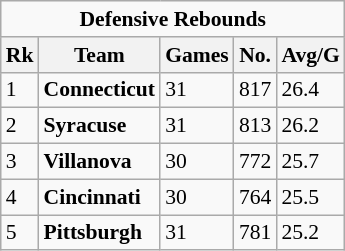<table class="wikitable" style="white-space:nowrap; font-size:90%;">
<tr>
<td colspan=5 align=center><strong>Defensive Rebounds</strong></td>
</tr>
<tr>
<th>Rk</th>
<th>Team</th>
<th>Games</th>
<th>No.</th>
<th>Avg/G</th>
</tr>
<tr>
<td>1</td>
<td><strong>Connecticut</strong></td>
<td>31</td>
<td>817</td>
<td>26.4</td>
</tr>
<tr>
<td>2</td>
<td><strong>Syracuse</strong></td>
<td>31</td>
<td>813</td>
<td>26.2</td>
</tr>
<tr>
<td>3</td>
<td><strong>Villanova</strong></td>
<td>30</td>
<td>772</td>
<td>25.7</td>
</tr>
<tr>
<td>4</td>
<td><strong>Cincinnati</strong></td>
<td>30</td>
<td>764</td>
<td>25.5</td>
</tr>
<tr>
<td>5</td>
<td><strong>Pittsburgh</strong></td>
<td>31</td>
<td>781</td>
<td>25.2</td>
</tr>
</table>
